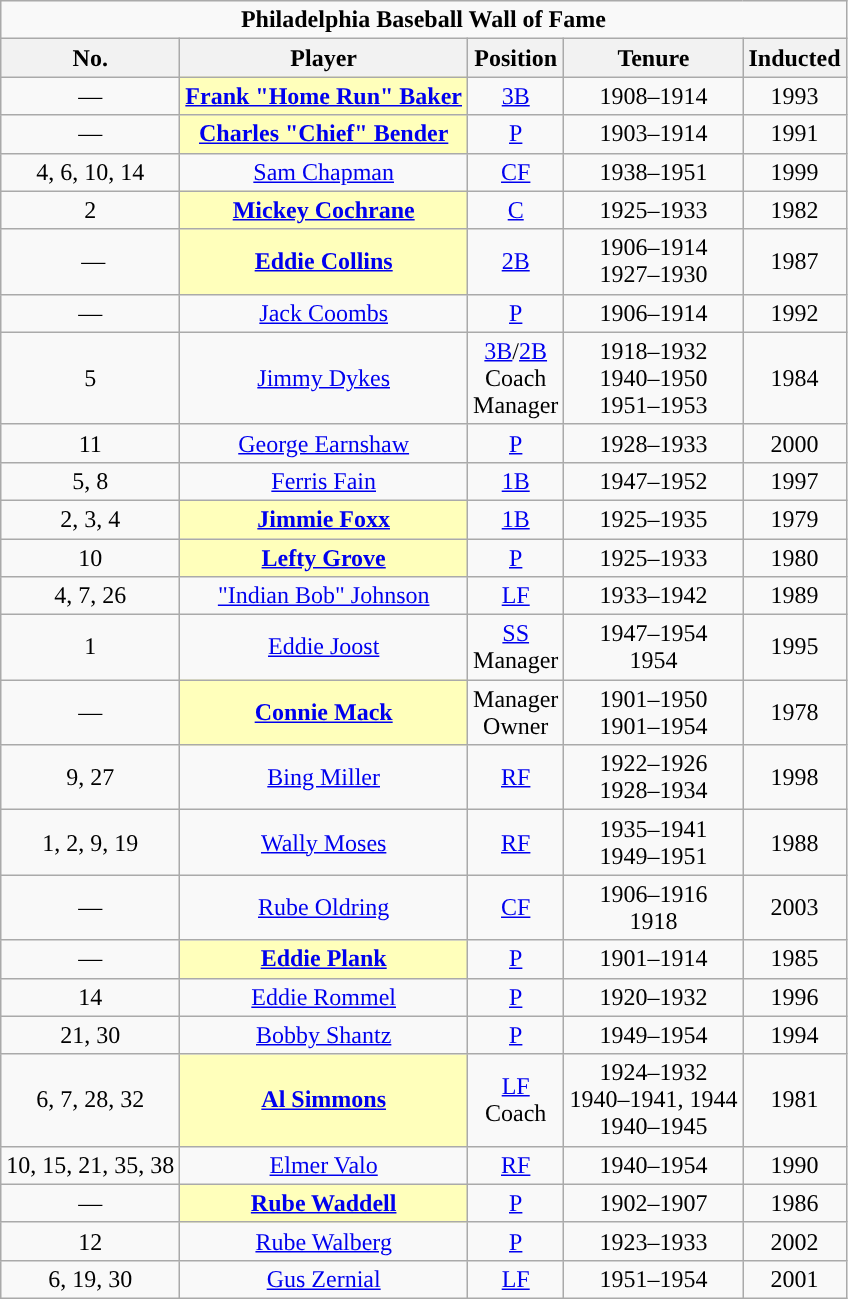<table class="wikitable" style="text-align:center">
<tr>
<td colspan="5"><strong>Philadelphia Baseball Wall of Fame</strong></td>
</tr>
<tr>
<th>No.</th>
<th>Player</th>
<th>Position</th>
<th>Tenure</th>
<th>Inducted</th>
</tr>
<tr>
<td>—</td>
<td style="background:#ffb;"><strong><a href='#'>Frank "Home Run" Baker</a></strong></td>
<td><a href='#'>3B</a></td>
<td>1908–1914</td>
<td>1993</td>
</tr>
<tr>
<td>—</td>
<td style="background:#ffb;"><strong><a href='#'>Charles "Chief" Bender</a></strong></td>
<td><a href='#'>P</a></td>
<td>1903–1914</td>
<td>1991</td>
</tr>
<tr>
<td>4, 6, 10, 14</td>
<td><a href='#'>Sam Chapman</a></td>
<td><a href='#'>CF</a></td>
<td>1938–1951</td>
<td>1999</td>
</tr>
<tr>
<td>2</td>
<td style="background:#ffb;"><strong><a href='#'>Mickey Cochrane</a></strong></td>
<td><a href='#'>C</a></td>
<td>1925–1933</td>
<td>1982</td>
</tr>
<tr>
<td> —</td>
<td style="background:#ffb;"><strong><a href='#'>Eddie Collins</a></strong></td>
<td><a href='#'>2B</a></td>
<td>1906–1914<br>1927–1930</td>
<td>1987</td>
</tr>
<tr>
<td>—</td>
<td><a href='#'>Jack Coombs</a></td>
<td><a href='#'>P</a></td>
<td>1906–1914</td>
<td>1992</td>
</tr>
<tr>
<td>5</td>
<td><a href='#'>Jimmy Dykes</a></td>
<td><a href='#'>3B</a>/<a href='#'>2B</a><br>Coach<br>Manager</td>
<td>1918–1932<br>1940–1950<br>1951–1953</td>
<td>1984</td>
</tr>
<tr>
<td>11</td>
<td><a href='#'>George Earnshaw</a></td>
<td><a href='#'>P</a></td>
<td>1928–1933</td>
<td>2000</td>
</tr>
<tr>
<td>5, 8</td>
<td><a href='#'>Ferris Fain</a></td>
<td><a href='#'>1B</a></td>
<td>1947–1952</td>
<td>1997</td>
</tr>
<tr>
<td>2, 3, 4</td>
<td style="background:#ffb;"><strong><a href='#'>Jimmie Foxx</a></strong></td>
<td><a href='#'>1B</a></td>
<td>1925–1935</td>
<td>1979</td>
</tr>
<tr>
<td>10</td>
<td style="background:#ffb;"><strong><a href='#'>Lefty Grove</a></strong></td>
<td><a href='#'>P</a></td>
<td>1925–1933</td>
<td>1980</td>
</tr>
<tr>
<td>4, 7, 26</td>
<td><a href='#'>"Indian Bob" Johnson</a></td>
<td><a href='#'>LF</a></td>
<td>1933–1942</td>
<td>1989</td>
</tr>
<tr>
<td>1</td>
<td><a href='#'>Eddie Joost</a></td>
<td><a href='#'>SS</a><br>Manager</td>
<td>1947–1954<br>1954</td>
<td>1995</td>
</tr>
<tr>
<td>—</td>
<td style="background:#ffb;"><strong><a href='#'>Connie Mack</a></strong></td>
<td>Manager<br>Owner</td>
<td>1901–1950<br>1901–1954</td>
<td>1978</td>
</tr>
<tr>
<td>9, 27</td>
<td><a href='#'>Bing Miller</a></td>
<td><a href='#'>RF</a></td>
<td>1922–1926<br>1928–1934</td>
<td>1998</td>
</tr>
<tr>
<td>1, 2, 9, 19</td>
<td><a href='#'>Wally Moses</a></td>
<td><a href='#'>RF</a></td>
<td>1935–1941<br>1949–1951</td>
<td>1988</td>
</tr>
<tr>
<td>—</td>
<td><a href='#'>Rube Oldring</a></td>
<td><a href='#'>CF</a></td>
<td>1906–1916<br>1918</td>
<td>2003</td>
</tr>
<tr>
<td>—</td>
<td style="background:#ffb;"><strong><a href='#'>Eddie Plank</a></strong></td>
<td><a href='#'>P</a></td>
<td>1901–1914</td>
<td>1985</td>
</tr>
<tr>
<td>14</td>
<td><a href='#'>Eddie Rommel</a></td>
<td><a href='#'>P</a></td>
<td>1920–1932</td>
<td>1996</td>
</tr>
<tr>
<td>21, 30</td>
<td><a href='#'>Bobby Shantz</a></td>
<td><a href='#'>P</a></td>
<td>1949–1954</td>
<td>1994</td>
</tr>
<tr>
<td>6, 7, 28, 32</td>
<td style="background:#ffb;"><strong><a href='#'>Al Simmons</a></strong></td>
<td><a href='#'>LF</a><br>Coach</td>
<td>1924–1932<br>1940–1941, 1944<br>1940–1945</td>
<td>1981</td>
</tr>
<tr>
<td>10, 15, 21, 35, 38</td>
<td><a href='#'>Elmer Valo</a></td>
<td><a href='#'>RF</a></td>
<td>1940–1954</td>
<td>1990</td>
</tr>
<tr>
<td>—</td>
<td style="background:#ffb;"><strong><a href='#'>Rube Waddell</a></strong></td>
<td><a href='#'>P</a></td>
<td>1902–1907</td>
<td>1986</td>
</tr>
<tr>
<td>12</td>
<td><a href='#'>Rube Walberg</a></td>
<td><a href='#'>P</a></td>
<td>1923–1933</td>
<td>2002</td>
</tr>
<tr>
<td>6, 19, 30</td>
<td><a href='#'>Gus Zernial</a></td>
<td><a href='#'>LF</a></td>
<td>1951–1954</td>
<td>2001</td>
</tr>
</table>
